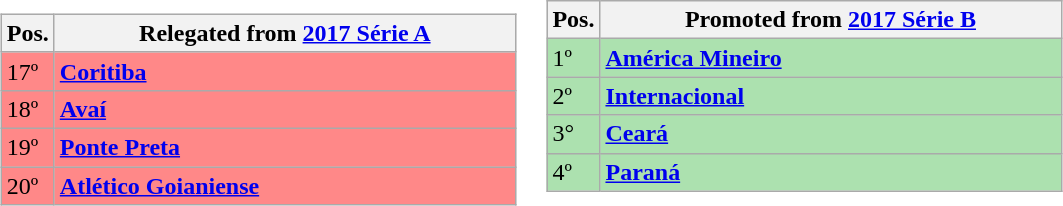<table>
<tr style="horizontal-align: top;">
<td><br><table class="wikitable">
<tr>
<th style="text-align:center;">Pos.</th>
<th width=300>Relegated from <a href='#'>2017 Série A</a></th>
</tr>
<tr style="background: #FF8888;">
<td>17º</td>
<td><strong><a href='#'>Coritiba</a></strong></td>
</tr>
<tr style="background: #FF8888;">
<td>18º</td>
<td><strong><a href='#'>Avaí</a></strong></td>
</tr>
<tr style="background: #FF8888;">
<td>19º</td>
<td><strong><a href='#'>Ponte Preta</a></strong></td>
</tr>
<tr style="background: #FF8888;">
<td>20º</td>
<td><strong><a href='#'>Atlético Goianiense</a></strong></td>
</tr>
</table>
</td><td><table class="wikitable">
<tr>
<th style="text-align:center;">Pos.</th>
<th width=300>Promoted from <a href='#'>2017 Série B</a></th>
</tr>
<tr style="background: #ACE1AF;">
<td>1º</td>
<td><strong><a href='#'>América Mineiro</a></strong></td>
</tr>
<tr style="background: #ACE1AF;">
<td>2º</td>
<td><strong><a href='#'>Internacional</a></strong></td>
</tr>
<tr style="background: #ACE1AF;">
<td>3°</td>
<td><strong><a href='#'>Ceará</a></strong></td>
</tr>
<tr style="background: #ACE1AF;">
<td>4º</td>
<td><strong><a href='#'>Paraná</a></strong></td>
</tr>
</table>
</td>
</tr>
</table>
